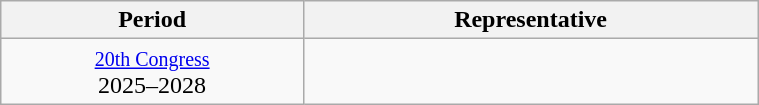<table class="wikitable" style="text-align:center; width:40%;">
<tr>
<th width="40%">Period</th>
<th>Representative</th>
</tr>
<tr>
<td><small><a href='#'>20th Congress</a></small><br>2025–2028</td>
<td></td>
</tr>
</table>
